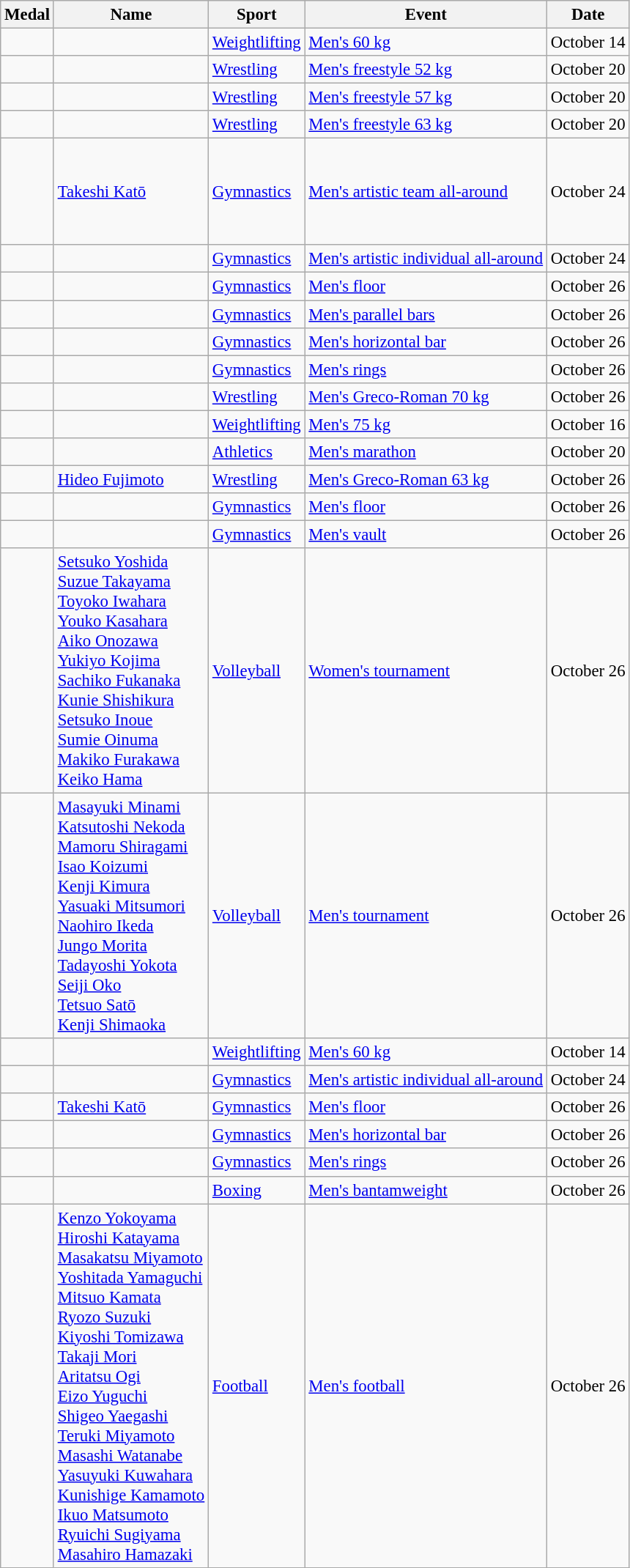<table class="wikitable sortable" style="font-size:95%">
<tr>
<th>Medal</th>
<th>Name</th>
<th>Sport</th>
<th>Event</th>
<th>Date</th>
</tr>
<tr>
<td></td>
<td></td>
<td><a href='#'>Weightlifting</a></td>
<td><a href='#'>Men's 60 kg</a></td>
<td>October 14</td>
</tr>
<tr>
<td></td>
<td></td>
<td><a href='#'>Wrestling</a></td>
<td><a href='#'>Men's freestyle 52 kg</a></td>
<td>October 20</td>
</tr>
<tr>
<td></td>
<td></td>
<td><a href='#'>Wrestling</a></td>
<td><a href='#'>Men's freestyle 57 kg</a></td>
<td>October 20</td>
</tr>
<tr>
<td></td>
<td></td>
<td><a href='#'>Wrestling</a></td>
<td><a href='#'>Men's freestyle 63 kg</a></td>
<td>October 20</td>
</tr>
<tr>
<td></td>
<td><br><br><a href='#'>Takeshi Katō</a><br><br><br></td>
<td><a href='#'>Gymnastics</a></td>
<td><a href='#'>Men's artistic team all-around</a></td>
<td>October 24</td>
</tr>
<tr>
<td></td>
<td></td>
<td><a href='#'>Gymnastics</a></td>
<td><a href='#'>Men's artistic individual all-around</a></td>
<td>October 24</td>
</tr>
<tr>
<td></td>
<td></td>
<td><a href='#'>Gymnastics</a></td>
<td><a href='#'>Men's floor</a></td>
<td>October 26</td>
</tr>
<tr>
<td></td>
<td></td>
<td><a href='#'>Gymnastics</a></td>
<td><a href='#'>Men's parallel bars</a></td>
<td>October 26</td>
</tr>
<tr>
<td></td>
<td></td>
<td><a href='#'>Gymnastics</a></td>
<td><a href='#'>Men's horizontal bar</a></td>
<td>October 26</td>
</tr>
<tr>
<td></td>
<td></td>
<td><a href='#'>Gymnastics</a></td>
<td><a href='#'>Men's rings</a></td>
<td>October 26</td>
</tr>
<tr>
<td></td>
<td></td>
<td><a href='#'>Wrestling</a></td>
<td><a href='#'>Men's Greco-Roman 70 kg</a></td>
<td>October 26</td>
</tr>
<tr>
<td></td>
<td></td>
<td><a href='#'>Weightlifting</a></td>
<td><a href='#'>Men's 75 kg</a></td>
<td>October 16</td>
</tr>
<tr>
<td></td>
<td></td>
<td><a href='#'>Athletics</a></td>
<td><a href='#'>Men's marathon</a></td>
<td>October 20</td>
</tr>
<tr>
<td></td>
<td><a href='#'>Hideo Fujimoto</a></td>
<td><a href='#'>Wrestling</a></td>
<td><a href='#'>Men's Greco-Roman 63 kg</a></td>
<td>October 26</td>
</tr>
<tr>
<td></td>
<td></td>
<td><a href='#'>Gymnastics</a></td>
<td><a href='#'>Men's floor</a></td>
<td>October 26</td>
</tr>
<tr>
<td></td>
<td></td>
<td><a href='#'>Gymnastics</a></td>
<td><a href='#'>Men's vault</a></td>
<td>October 26</td>
</tr>
<tr>
<td></td>
<td><a href='#'>Setsuko Yoshida</a><br><a href='#'>Suzue Takayama</a><br><a href='#'>Toyoko Iwahara</a><br><a href='#'>Youko Kasahara</a><br><a href='#'>Aiko Onozawa</a><br><a href='#'>Yukiyo Kojima</a><br><a href='#'>Sachiko Fukanaka</a><br><a href='#'>Kunie Shishikura</a><br><a href='#'>Setsuko Inoue</a><br><a href='#'>Sumie Oinuma</a><br><a href='#'>Makiko Furakawa</a><br><a href='#'>Keiko Hama</a></td>
<td><a href='#'>Volleyball</a></td>
<td><a href='#'>Women's tournament</a></td>
<td>October 26</td>
</tr>
<tr>
<td></td>
<td><a href='#'>Masayuki Minami</a><br><a href='#'>Katsutoshi Nekoda</a><br><a href='#'>Mamoru Shiragami</a><br><a href='#'>Isao Koizumi</a><br><a href='#'>Kenji Kimura</a><br><a href='#'>Yasuaki Mitsumori</a><br><a href='#'>Naohiro Ikeda</a><br><a href='#'>Jungo Morita</a><br><a href='#'>Tadayoshi Yokota</a><br><a href='#'>Seiji Oko</a><br><a href='#'>Tetsuo Satō</a><br><a href='#'>Kenji Shimaoka</a></td>
<td><a href='#'>Volleyball</a></td>
<td><a href='#'>Men's tournament</a></td>
<td>October 26</td>
</tr>
<tr>
<td></td>
<td></td>
<td><a href='#'>Weightlifting</a></td>
<td><a href='#'>Men's 60 kg</a></td>
<td>October 14</td>
</tr>
<tr>
<td></td>
<td></td>
<td><a href='#'>Gymnastics</a></td>
<td><a href='#'>Men's artistic individual all-around</a></td>
<td>October 24</td>
</tr>
<tr>
<td></td>
<td><a href='#'>Takeshi Katō</a></td>
<td><a href='#'>Gymnastics</a></td>
<td><a href='#'>Men's floor</a></td>
<td>October 26</td>
</tr>
<tr>
<td></td>
<td></td>
<td><a href='#'>Gymnastics</a></td>
<td><a href='#'>Men's horizontal bar</a></td>
<td>October 26</td>
</tr>
<tr>
<td></td>
<td></td>
<td><a href='#'>Gymnastics</a></td>
<td><a href='#'>Men's rings</a></td>
<td>October 26</td>
</tr>
<tr>
<td></td>
<td></td>
<td><a href='#'>Boxing</a></td>
<td><a href='#'>Men's bantamweight</a></td>
<td>October 26</td>
</tr>
<tr>
<td></td>
<td><a href='#'>Kenzo Yokoyama</a><br><a href='#'>Hiroshi Katayama</a><br><a href='#'>Masakatsu Miyamoto</a><br><a href='#'>Yoshitada Yamaguchi</a><br><a href='#'>Mitsuo Kamata</a><br><a href='#'>Ryozo Suzuki</a><br><a href='#'>Kiyoshi Tomizawa</a><br><a href='#'>Takaji Mori</a><br><a href='#'>Aritatsu Ogi</a><br><a href='#'>Eizo Yuguchi</a><br><a href='#'>Shigeo Yaegashi</a><br><a href='#'>Teruki Miyamoto</a><br><a href='#'>Masashi Watanabe</a><br><a href='#'>Yasuyuki Kuwahara</a><br><a href='#'>Kunishige Kamamoto</a><br><a href='#'>Ikuo Matsumoto</a><br><a href='#'>Ryuichi Sugiyama</a><br><a href='#'>Masahiro Hamazaki</a></td>
<td><a href='#'>Football</a></td>
<td><a href='#'>Men's football</a></td>
<td>October 26</td>
</tr>
</table>
